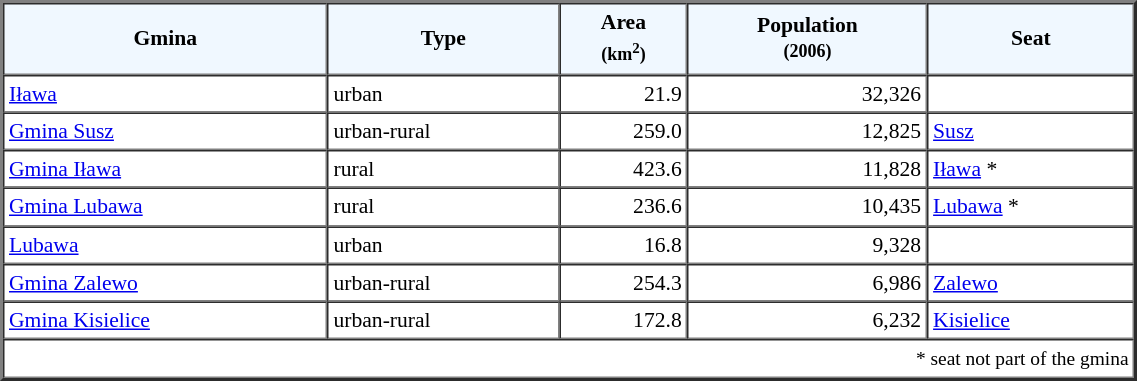<table width="60%" border="2" cellpadding="3" cellspacing="0" style="font-size:90%;line-height:120%;">
<tr bgcolor="F0F8FF">
<td style="text-align:center;"><strong>Gmina</strong></td>
<td style="text-align:center;"><strong>Type</strong></td>
<td style="text-align:center;"><strong>Area<br><small>(km<sup>2</sup>)</small></strong></td>
<td style="text-align:center;"><strong>Population<br><small>(2006)</small></strong></td>
<td style="text-align:center;"><strong>Seat</strong></td>
</tr>
<tr>
<td><a href='#'>Iława</a></td>
<td>urban</td>
<td style="text-align:right;">21.9</td>
<td style="text-align:right;">32,326</td>
<td> </td>
</tr>
<tr>
<td><a href='#'>Gmina Susz</a></td>
<td>urban-rural</td>
<td style="text-align:right;">259.0</td>
<td style="text-align:right;">12,825</td>
<td><a href='#'>Susz</a></td>
</tr>
<tr>
<td><a href='#'>Gmina Iława</a></td>
<td>rural</td>
<td style="text-align:right;">423.6</td>
<td style="text-align:right;">11,828</td>
<td><a href='#'>Iława</a> *</td>
</tr>
<tr>
<td><a href='#'>Gmina Lubawa</a></td>
<td>rural</td>
<td style="text-align:right;">236.6</td>
<td style="text-align:right;">10,435</td>
<td><a href='#'>Lubawa</a> *</td>
</tr>
<tr>
<td><a href='#'>Lubawa</a></td>
<td>urban</td>
<td style="text-align:right;">16.8</td>
<td style="text-align:right;">9,328</td>
<td> </td>
</tr>
<tr>
<td><a href='#'>Gmina Zalewo</a></td>
<td>urban-rural</td>
<td style="text-align:right;">254.3</td>
<td style="text-align:right;">6,986</td>
<td><a href='#'>Zalewo</a></td>
</tr>
<tr>
<td><a href='#'>Gmina Kisielice</a></td>
<td>urban-rural</td>
<td style="text-align:right;">172.8</td>
<td style="text-align:right;">6,232</td>
<td><a href='#'>Kisielice</a></td>
</tr>
<tr>
<td colspan=5 style="text-align:right;font-size:90%">* seat not part of the gmina</td>
</tr>
<tr>
</tr>
</table>
